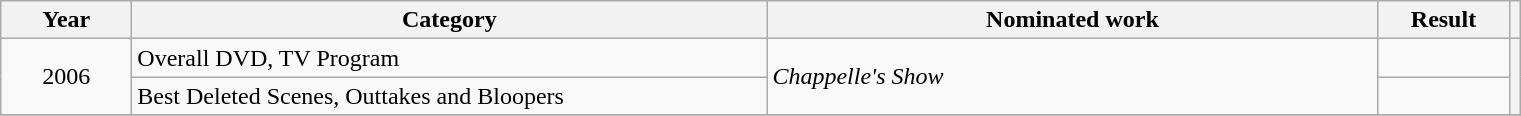<table class=wikitable>
<tr>
<th scope="col" style="width:5em;">Year</th>
<th scope="col" style="width:26em;">Category</th>
<th scope="col" style="width:25em;">Nominated work</th>
<th scope="col" style="width:5em;">Result</th>
<th></th>
</tr>
<tr>
<td style="text-align:center;", rowspan="2">2006</td>
<td>Overall DVD, TV Program</td>
<td rowspan="2"><em>Chappelle's Show</em></td>
<td></td>
<th style="text-align:center;" rowspan="2"></th>
</tr>
<tr>
<td>Best Deleted Scenes, Outtakes and Bloopers</td>
<td></td>
</tr>
<tr>
</tr>
</table>
